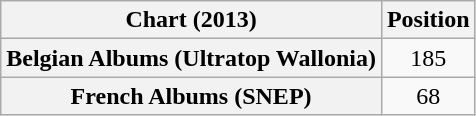<table class="wikitable plainrowheaders" style="text-align:center">
<tr>
<th scope="col">Chart (2013)</th>
<th scope="col">Position</th>
</tr>
<tr>
<th scope="row">Belgian Albums (Ultratop Wallonia)</th>
<td>185</td>
</tr>
<tr>
<th scope="row">French Albums (SNEP)</th>
<td>68</td>
</tr>
</table>
